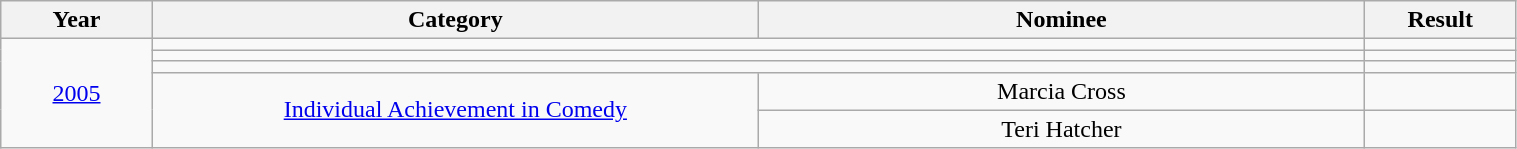<table class="wikitable" width="80%">
<tr>
<th width="10%">Year</th>
<th width="40%">Category</th>
<th width="40%">Nominee</th>
<th width="10%">Result</th>
</tr>
<tr>
<td rowspan="5" align="center"><a href='#'>2005</a></td>
<td colspan="2" align="center"></td>
<td></td>
</tr>
<tr>
<td colspan="2" align="center"></td>
<td></td>
</tr>
<tr>
<td colspan="2" align="center"></td>
<td></td>
</tr>
<tr>
<td rowspan="2" align="center"><a href='#'>Individual Achievement in Comedy</a></td>
<td align="center">Marcia Cross</td>
<td></td>
</tr>
<tr>
<td align="center">Teri Hatcher</td>
<td></td>
</tr>
</table>
